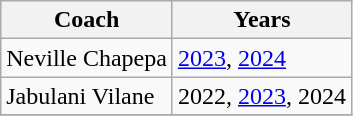<table class="wikitable collapsible">
<tr>
<th>Coach</th>
<th>Years</th>
</tr>
<tr>
<td>Neville Chapepa</td>
<td><a href='#'>2023</a>, <a href='#'>2024</a></td>
</tr>
<tr>
<td>Jabulani Vilane</td>
<td>2022, <a href='#'>2023</a>, 2024</td>
</tr>
<tr>
</tr>
</table>
